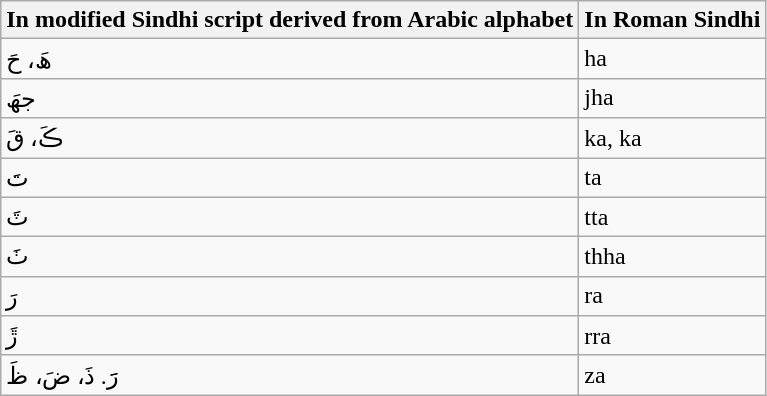<table class="wikitable">
<tr>
<th>In modified Sindhi script derived from Arabic alphabet</th>
<th>In Roman Sindhi</th>
</tr>
<tr>
<td>ھَ، حَ</td>
<td>ha</td>
</tr>
<tr>
<td>جھَ</td>
<td>jha</td>
</tr>
<tr>
<td>ڪَ، قَ</td>
<td>ka, ka</td>
</tr>
<tr>
<td>تَ</td>
<td>ta</td>
</tr>
<tr>
<td>ٽَ</td>
<td>tta</td>
</tr>
<tr>
<td>ٺَ</td>
<td>thha</td>
</tr>
<tr>
<td>رَ</td>
<td>ra</td>
</tr>
<tr>
<td>ڙَ</td>
<td>rra</td>
</tr>
<tr>
<td>رََ. ذَ، ضَ، ظَ</td>
<td>za</td>
</tr>
</table>
